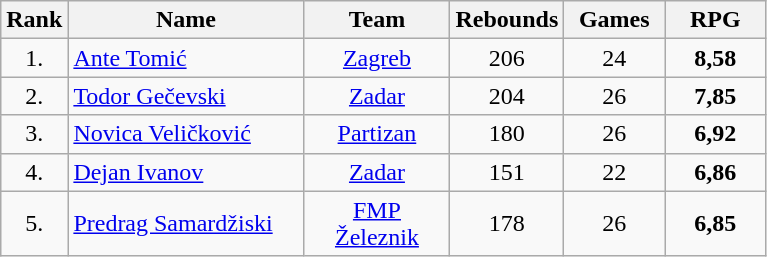<table class="wikitable" style="text-align: center;">
<tr>
<th>Rank</th>
<th width="150">Name</th>
<th width="90">Team</th>
<th width="60">Rebounds</th>
<th width="60">Games</th>
<th width="60">RPG</th>
</tr>
<tr>
<td>1.</td>
<td align="left"> <a href='#'>Ante Tomić</a></td>
<td><a href='#'>Zagreb</a></td>
<td>206</td>
<td>24</td>
<td><strong>8,58</strong></td>
</tr>
<tr>
<td>2.</td>
<td align="left"> <a href='#'>Todor Gečevski</a></td>
<td><a href='#'>Zadar</a></td>
<td>204</td>
<td>26</td>
<td><strong>7,85</strong></td>
</tr>
<tr>
<td>3.</td>
<td align="left"> <a href='#'>Novica Veličković</a></td>
<td><a href='#'>Partizan</a></td>
<td>180</td>
<td>26</td>
<td><strong>6,92</strong></td>
</tr>
<tr>
<td>4.</td>
<td align="left"> <a href='#'>Dejan Ivanov</a></td>
<td><a href='#'>Zadar</a></td>
<td>151</td>
<td>22</td>
<td><strong>6,86</strong></td>
</tr>
<tr>
<td>5.</td>
<td align="left"> <a href='#'>Predrag Samardžiski</a></td>
<td><a href='#'>FMP Železnik</a></td>
<td>178</td>
<td>26</td>
<td><strong>6,85</strong></td>
</tr>
</table>
